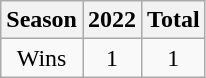<table class="wikitable">
<tr>
<th>Season</th>
<th>2022</th>
<th><strong>Total</strong></th>
</tr>
<tr align="center">
<td>Wins</td>
<td>1</td>
<td>1</td>
</tr>
</table>
